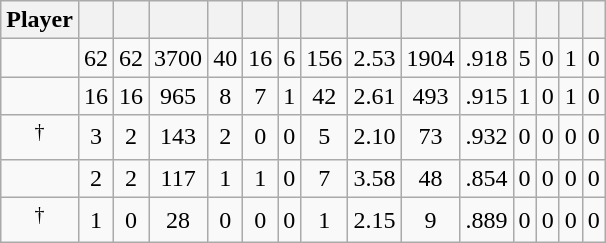<table class="wikitable sortable" style="text-align:center;">
<tr>
<th>Player</th>
<th></th>
<th></th>
<th></th>
<th></th>
<th></th>
<th></th>
<th></th>
<th></th>
<th></th>
<th></th>
<th></th>
<th></th>
<th></th>
<th></th>
</tr>
<tr>
<td></td>
<td>62</td>
<td>62</td>
<td>3700</td>
<td>40</td>
<td>16</td>
<td>6</td>
<td>156</td>
<td>2.53</td>
<td>1904</td>
<td>.918</td>
<td>5</td>
<td>0</td>
<td>1</td>
<td>0</td>
</tr>
<tr>
<td></td>
<td>16</td>
<td>16</td>
<td>965</td>
<td>8</td>
<td>7</td>
<td>1</td>
<td>42</td>
<td>2.61</td>
<td>493</td>
<td>.915</td>
<td>1</td>
<td>0</td>
<td>1</td>
<td>0</td>
</tr>
<tr>
<td><sup>†</sup></td>
<td>3</td>
<td>2</td>
<td>143</td>
<td>2</td>
<td>0</td>
<td>0</td>
<td>5</td>
<td>2.10</td>
<td>73</td>
<td>.932</td>
<td>0</td>
<td>0</td>
<td>0</td>
<td>0</td>
</tr>
<tr>
<td></td>
<td>2</td>
<td>2</td>
<td>117</td>
<td>1</td>
<td>1</td>
<td>0</td>
<td>7</td>
<td>3.58</td>
<td>48</td>
<td>.854</td>
<td>0</td>
<td>0</td>
<td>0</td>
<td>0</td>
</tr>
<tr>
<td><sup>†</sup></td>
<td>1</td>
<td>0</td>
<td>28</td>
<td>0</td>
<td>0</td>
<td>0</td>
<td>1</td>
<td>2.15</td>
<td>9</td>
<td>.889</td>
<td>0</td>
<td>0</td>
<td>0</td>
<td>0</td>
</tr>
</table>
